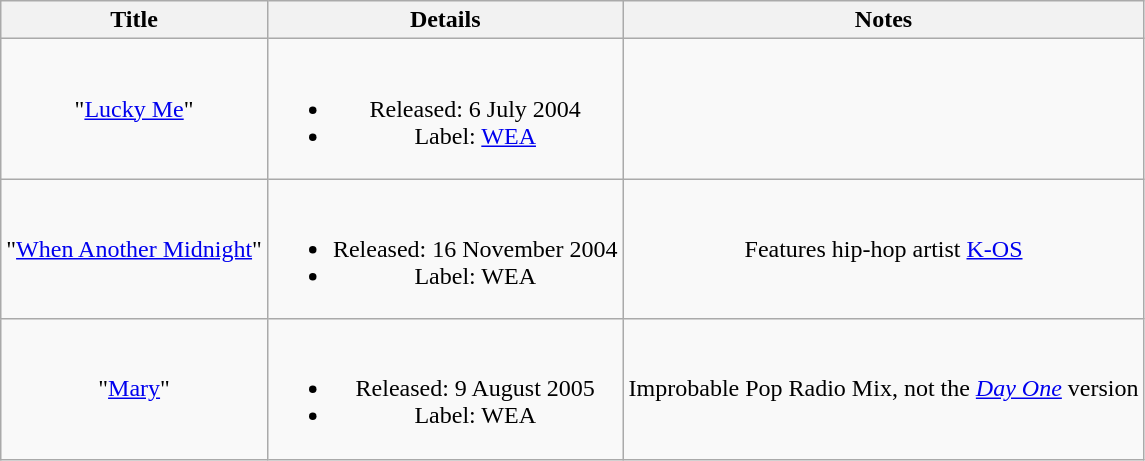<table class="wikitable" style="text-align:center;" border="1">
<tr>
<th>Title</th>
<th>Details</th>
<th>Notes</th>
</tr>
<tr>
<td>"<a href='#'>Lucky Me</a>"</td>
<td><br><ul><li>Released: 6 July 2004</li><li>Label: <a href='#'>WEA</a></li></ul></td>
<td></td>
</tr>
<tr>
<td>"<a href='#'>When Another Midnight</a>"</td>
<td><br><ul><li>Released: 16 November 2004</li><li>Label: WEA</li></ul></td>
<td>Features hip-hop artist <a href='#'>K-OS</a></td>
</tr>
<tr>
<td>"<a href='#'>Mary</a>"</td>
<td><br><ul><li>Released: 9 August 2005</li><li>Label: WEA</li></ul></td>
<td>Improbable Pop Radio Mix, not the <em><a href='#'>Day One</a></em> version</td>
</tr>
</table>
